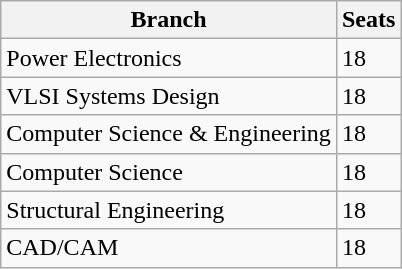<table class="wikitable">
<tr>
<th>Branch</th>
<th>Seats</th>
</tr>
<tr>
<td>Power Electronics</td>
<td>18</td>
</tr>
<tr>
<td>VLSI Systems Design</td>
<td>18</td>
</tr>
<tr>
<td>Computer Science & Engineering</td>
<td>18</td>
</tr>
<tr>
<td>Computer Science</td>
<td>18</td>
</tr>
<tr>
<td>Structural Engineering</td>
<td>18</td>
</tr>
<tr>
<td>CAD/CAM</td>
<td>18</td>
</tr>
</table>
